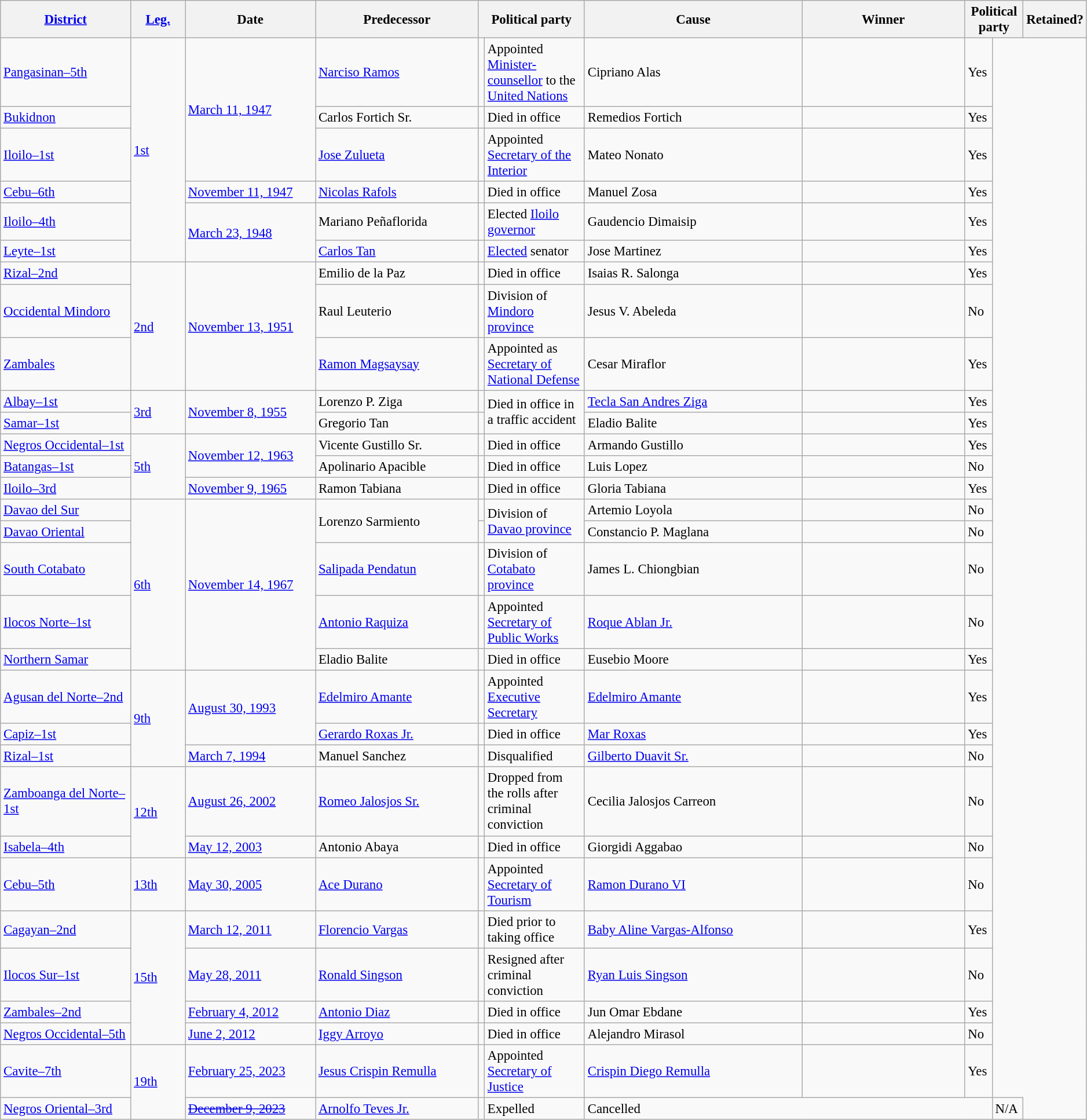<table class="wikitable" style="font-size:95%" width="99%">
<tr>
<th><a href='#'>District</a></th>
<th width="5%" "><a href='#'>Leg.</a></th>
<th width="12%">Date</th>
<th width="15%">Predecessor</th>
<th colspan="2">Political party</th>
<th width="20%">Cause</th>
<th width="15%">Winner</th>
<th colspan="2">Political party</th>
<th>Retained?</th>
</tr>
<tr>
<td width="12%"><a href='#'>Pangasinan–5th</a></td>
<td rowspan="6"><a href='#'>1st</a></td>
<td rowspan="3"><a href='#'>March 11, 1947</a></td>
<td><a href='#'>Narciso Ramos</a></td>
<td></td>
<td>Appointed <a href='#'>Minister-counsellor</a> to the <a href='#'>United Nations</a></td>
<td>Cipriano Alas</td>
<td></td>
<td>Yes</td>
</tr>
<tr>
<td><a href='#'>Bukidnon</a></td>
<td>Carlos Fortich Sr.</td>
<td></td>
<td>Died in office</td>
<td>Remedios Fortich</td>
<td></td>
<td>Yes</td>
</tr>
<tr>
<td><a href='#'>Iloilo–1st</a></td>
<td><a href='#'>Jose Zulueta</a></td>
<td></td>
<td>Appointed <a href='#'>Secretary of the Interior</a></td>
<td>Mateo Nonato</td>
<td></td>
<td>Yes</td>
</tr>
<tr>
<td><a href='#'>Cebu–6th</a></td>
<td><a href='#'>November 11, 1947</a></td>
<td><a href='#'>Nicolas Rafols</a></td>
<td></td>
<td>Died in office</td>
<td>Manuel Zosa</td>
<td></td>
<td>Yes</td>
</tr>
<tr>
<td><a href='#'>Iloilo–4th</a></td>
<td rowspan="2"><a href='#'>March 23, 1948</a></td>
<td>Mariano Peñaflorida</td>
<td></td>
<td>Elected <a href='#'>Iloilo governor</a></td>
<td>Gaudencio Dimaisip</td>
<td></td>
<td>Yes</td>
</tr>
<tr>
<td><a href='#'>Leyte–1st</a></td>
<td><a href='#'>Carlos Tan</a></td>
<td></td>
<td><a href='#'>Elected</a> senator</td>
<td>Jose Martinez</td>
<td></td>
<td>Yes</td>
</tr>
<tr>
<td><a href='#'>Rizal–2nd</a></td>
<td rowspan="3"><a href='#'>2nd</a></td>
<td rowspan="3"><a href='#'>November 13, 1951</a></td>
<td>Emilio de la Paz</td>
<td></td>
<td>Died in office</td>
<td>Isaias R. Salonga</td>
<td></td>
<td>Yes</td>
</tr>
<tr>
<td><a href='#'>Occidental Mindoro</a></td>
<td>Raul Leuterio</td>
<td></td>
<td>Division of <a href='#'>Mindoro province</a></td>
<td>Jesus V. Abeleda</td>
<td></td>
<td>No</td>
</tr>
<tr>
<td><a href='#'>Zambales</a></td>
<td><a href='#'>Ramon Magsaysay</a></td>
<td></td>
<td>Appointed as <a href='#'>Secretary of National Defense</a></td>
<td>Cesar Miraflor</td>
<td></td>
<td>Yes</td>
</tr>
<tr>
<td><a href='#'>Albay–1st</a></td>
<td rowspan="2"><a href='#'>3rd</a></td>
<td rowspan="2"><a href='#'>November 8, 1955</a></td>
<td>Lorenzo P. Ziga</td>
<td></td>
<td rowspan="2">Died in office in a traffic accident</td>
<td><a href='#'>Tecla San Andres Ziga</a></td>
<td></td>
<td>Yes</td>
</tr>
<tr>
<td><a href='#'>Samar–1st</a></td>
<td>Gregorio Tan</td>
<td></td>
<td>Eladio Balite</td>
<td></td>
<td>Yes</td>
</tr>
<tr>
<td><a href='#'>Negros Occidental–1st</a></td>
<td rowspan="3"><a href='#'>5th</a></td>
<td rowspan="2"><a href='#'>November 12, 1963</a></td>
<td>Vicente Gustillo Sr.</td>
<td></td>
<td>Died in office</td>
<td>Armando Gustillo</td>
<td></td>
<td>Yes</td>
</tr>
<tr>
<td><a href='#'>Batangas–1st</a></td>
<td>Apolinario Apacible</td>
<td></td>
<td>Died in office</td>
<td>Luis Lopez</td>
<td></td>
<td>No</td>
</tr>
<tr>
<td><a href='#'>Iloilo–3rd</a></td>
<td><a href='#'>November 9, 1965</a></td>
<td>Ramon Tabiana</td>
<td></td>
<td>Died in office</td>
<td>Gloria Tabiana</td>
<td></td>
<td>Yes</td>
</tr>
<tr>
<td><a href='#'>Davao del Sur</a></td>
<td rowspan="5"><a href='#'>6th</a></td>
<td rowspan="5"><a href='#'>November 14, 1967</a></td>
<td rowspan="2">Lorenzo Sarmiento</td>
<td></td>
<td rowspan="2">Division of <a href='#'>Davao province</a></td>
<td>Artemio Loyola</td>
<td></td>
<td>No</td>
</tr>
<tr>
<td><a href='#'>Davao Oriental</a></td>
<td></td>
<td>Constancio P. Maglana</td>
<td></td>
<td>No</td>
</tr>
<tr>
<td><a href='#'>South Cotabato</a></td>
<td><a href='#'>Salipada Pendatun</a></td>
<td></td>
<td>Division of <a href='#'>Cotabato province</a></td>
<td>James L. Chiongbian</td>
<td></td>
<td>No</td>
</tr>
<tr>
<td><a href='#'>Ilocos Norte–1st</a></td>
<td><a href='#'>Antonio Raquiza</a></td>
<td></td>
<td>Appointed <a href='#'>Secretary of Public Works</a></td>
<td><a href='#'>Roque Ablan Jr.</a></td>
<td></td>
<td>No</td>
</tr>
<tr>
<td><a href='#'>Northern Samar</a></td>
<td>Eladio Balite</td>
<td></td>
<td>Died in office</td>
<td>Eusebio Moore</td>
<td></td>
<td>Yes</td>
</tr>
<tr>
<td><a href='#'>Agusan del Norte–2nd</a></td>
<td rowspan="3"><a href='#'>9th</a></td>
<td rowspan="2"><a href='#'>August 30, 1993</a></td>
<td><a href='#'>Edelmiro Amante</a></td>
<td></td>
<td>Appointed <a href='#'>Executive Secretary</a></td>
<td><a href='#'>Edelmiro Amante</a></td>
<td></td>
<td>Yes</td>
</tr>
<tr>
<td><a href='#'>Capiz–1st</a></td>
<td><a href='#'>Gerardo Roxas Jr.</a></td>
<td></td>
<td>Died in office</td>
<td><a href='#'>Mar Roxas</a></td>
<td></td>
<td>Yes</td>
</tr>
<tr>
<td><a href='#'>Rizal–1st</a></td>
<td><a href='#'>March 7, 1994</a></td>
<td>Manuel Sanchez</td>
<td></td>
<td>Disqualified</td>
<td><a href='#'>Gilberto Duavit Sr.</a></td>
<td></td>
<td>No</td>
</tr>
<tr>
<td><a href='#'>Zamboanga del Norte–1st</a></td>
<td rowspan="2"><a href='#'>12th</a></td>
<td><a href='#'>August 26, 2002</a></td>
<td><a href='#'>Romeo Jalosjos Sr.</a></td>
<td></td>
<td>Dropped from the rolls after criminal conviction</td>
<td>Cecilia Jalosjos Carreon</td>
<td></td>
<td>No</td>
</tr>
<tr>
<td><a href='#'>Isabela–4th</a></td>
<td><a href='#'>May 12, 2003</a></td>
<td>Antonio Abaya</td>
<td></td>
<td>Died in office</td>
<td>Giorgidi Aggabao</td>
<td></td>
<td>No</td>
</tr>
<tr>
<td><a href='#'>Cebu–5th</a></td>
<td><a href='#'>13th</a></td>
<td><a href='#'>May 30, 2005</a></td>
<td><a href='#'>Ace Durano</a></td>
<td></td>
<td>Appointed <a href='#'>Secretary of Tourism</a></td>
<td><a href='#'>Ramon Durano VI</a></td>
<td></td>
<td>No</td>
</tr>
<tr>
<td><a href='#'>Cagayan–2nd</a></td>
<td rowspan="4"><a href='#'>15th</a></td>
<td><a href='#'>March 12, 2011</a></td>
<td><a href='#'>Florencio Vargas</a></td>
<td></td>
<td>Died prior to taking office</td>
<td><a href='#'>Baby Aline Vargas-Alfonso</a></td>
<td></td>
<td>Yes</td>
</tr>
<tr>
<td><a href='#'>Ilocos Sur–1st</a></td>
<td><a href='#'>May 28, 2011</a></td>
<td><a href='#'>Ronald Singson</a></td>
<td></td>
<td>Resigned after criminal conviction</td>
<td><a href='#'>Ryan Luis Singson</a></td>
<td></td>
<td>No</td>
</tr>
<tr>
<td><a href='#'>Zambales–2nd</a></td>
<td><a href='#'>February 4, 2012</a></td>
<td><a href='#'>Antonio Diaz</a></td>
<td></td>
<td>Died in office</td>
<td>Jun Omar Ebdane</td>
<td></td>
<td>Yes</td>
</tr>
<tr>
<td><a href='#'>Negros Occidental–5th</a></td>
<td><a href='#'>June 2, 2012</a></td>
<td><a href='#'>Iggy Arroyo</a></td>
<td></td>
<td>Died in office</td>
<td>Alejandro Mirasol</td>
<td></td>
<td>No</td>
</tr>
<tr>
<td><a href='#'>Cavite–7th</a></td>
<td rowspan="2"><a href='#'>19th</a></td>
<td><a href='#'>February 25, 2023</a></td>
<td><a href='#'>Jesus Crispin Remulla</a></td>
<td></td>
<td>Appointed <a href='#'>Secretary of Justice</a></td>
<td><a href='#'>Crispin Diego Remulla</a></td>
<td></td>
<td>Yes</td>
</tr>
<tr>
<td><a href='#'>Negros Oriental–3rd</a></td>
<td><a href='#'><s>December 9, 2023</s></a></td>
<td><a href='#'>Arnolfo Teves Jr.</a></td>
<td></td>
<td>Expelled</td>
<td colspan="3">Cancelled</td>
<td>N/A</td>
</tr>
</table>
